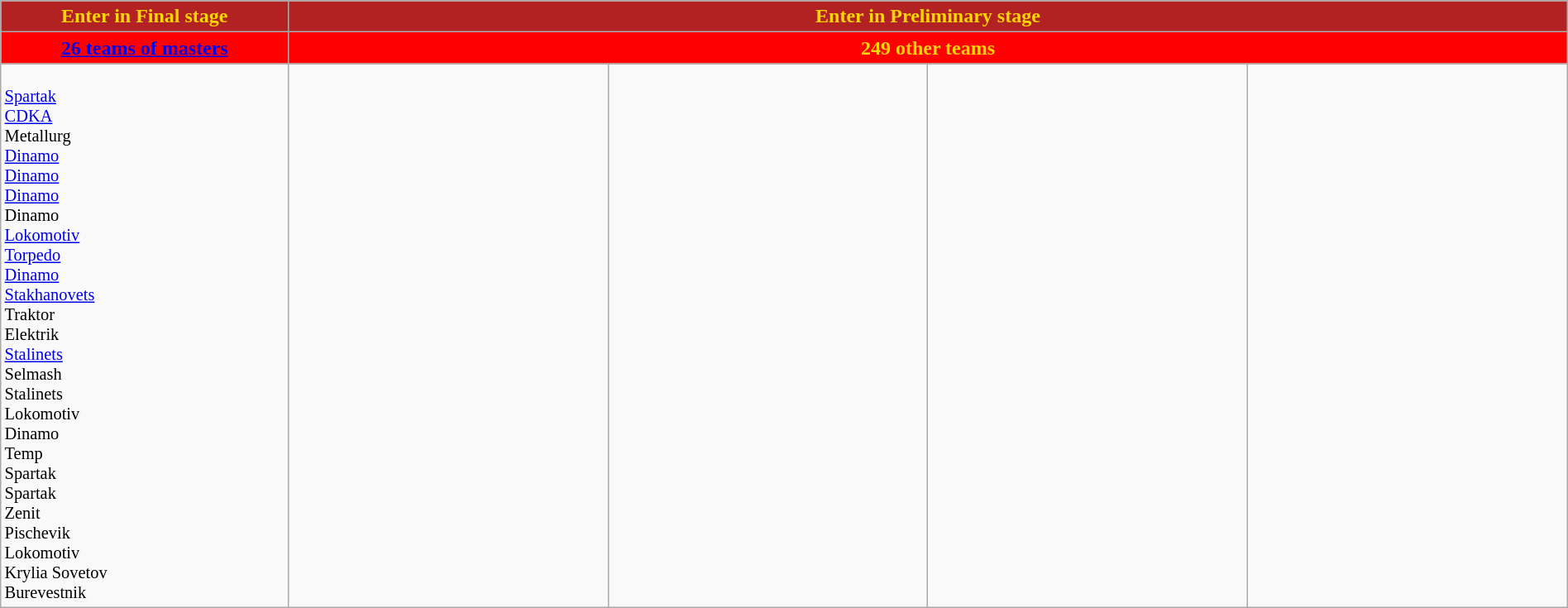<table class="wikitable" style="width:100%;">
<tr style="background:Firebrick; text-align:center;">
<td style="width:18%; color:Gold" colspan="1"><strong>Enter in Final stage</strong></td>
<td style="width:80%; color:Gold" colspan="4"><strong>Enter in Preliminary stage</strong></td>
</tr>
<tr style="background:Red;">
<td style="text-align:center; width:18%; color:Gold"><strong><a href='#'><span>26 teams of masters </span></a></strong></td>
<td style="text-align:center; width:80%; color:Gold" colspan=4><strong><span>249 other teams</span></strong></td>
</tr>
<tr style="vertical-align:top; font-size:85%;">
<td rowspan=3><br> <a href='#'>Spartak </a><br>
 <a href='#'>CDKA </a><br>
 Metallurg <br>
 <a href='#'>Dinamo </a><br>
 <a href='#'>Dinamo </a><br>
 <a href='#'>Dinamo </a><br>
 Dinamo <br>
 <a href='#'>Lokomotiv </a><br>
 <a href='#'>Torpedo </a><br>
 <a href='#'>Dinamo </a><br>
 <a href='#'>Stakhanovets </a><br>
 Traktor <br>
 Elektrik <br>
 <a href='#'>Stalinets </a><br>
 Selmash <br>
 Stalinets <br>
 Lokomotiv <br>
 Dinamo <br>
 Temp <br>
 Spartak <br>
 Spartak <br>
 Zenit <br>
 Pischevik <br>
 Lokomotiv <br>
 Krylia Sovetov <br>
 Burevestnik <br></td>
<td><br></td>
<td><br></td>
<td><br></td>
<td><br></td>
</tr>
</table>
